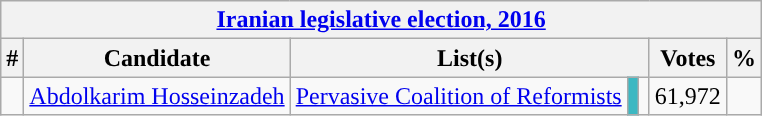<table class=wikitable style=text-align:left>
<tr>
<th colspan="7" align=center><a href='#'>Iranian legislative election, 2016</a></th>
</tr>
<tr>
<th>#</th>
<th>Candidate</th>
<th colspan="3">List(s)</th>
<th>Votes</th>
<th>%</th>
</tr>
<tr>
<td></td>
<td><a href='#'>Abdolkarim Hosseinzadeh</a></td>
<td><a href='#'>Pervasive Coalition of Reformists</a></td>
<td style="background:#3cb8c2"></td>
<td></td>
<td>61,972</td>
<td></td>
</tr>
</table>
